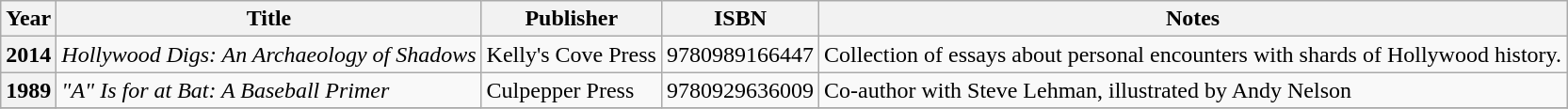<table class="wikitable plainrowheaders sortable">
<tr>
<th scope="col">Year</th>
<th scope="col">Title</th>
<th scope="col">Publisher</th>
<th scope="col">ISBN</th>
<th scope="col" class="unsortable">Notes</th>
</tr>
<tr>
<th scope="row">2014</th>
<td><em>Hollywood Digs: An Archaeology of Shadows</em></td>
<td>Kelly's Cove Press</td>
<td>9780989166447</td>
<td>Collection of essays about personal encounters with shards of Hollywood history.</td>
</tr>
<tr>
<th scope="row">1989</th>
<td><em>"A" Is for at Bat: A Baseball Primer</em></td>
<td>Culpepper Press</td>
<td>9780929636009</td>
<td>Co-author with Steve Lehman, illustrated by Andy Nelson</td>
</tr>
<tr>
</tr>
</table>
